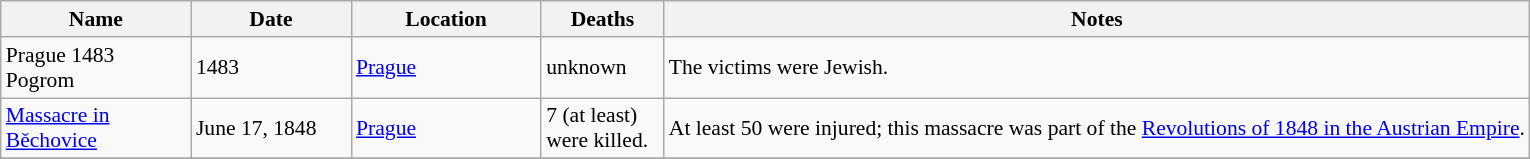<table class="sortable wikitable" style="font-size:90%;">
<tr>
<th style="width:120px;">Name</th>
<th style="width:100px;">Date</th>
<th style="width:120px;">Location</th>
<th style="width:75px;">Deaths</th>
<th class="unsortable">Notes</th>
</tr>
<tr>
<td>Prague 1483 Pogrom</td>
<td>1483</td>
<td><a href='#'>Prague</a></td>
<td>unknown</td>
<td>The victims were Jewish.</td>
</tr>
<tr>
<td><a href='#'>Massacre in Běchovice</a></td>
<td>June 17, 1848</td>
<td><a href='#'>Prague</a></td>
<td>7 (at least) were killed.</td>
<td>At least 50 were injured; this massacre was part of the <a href='#'>Revolutions of 1848 in the Austrian Empire</a>.</td>
</tr>
<tr>
</tr>
</table>
